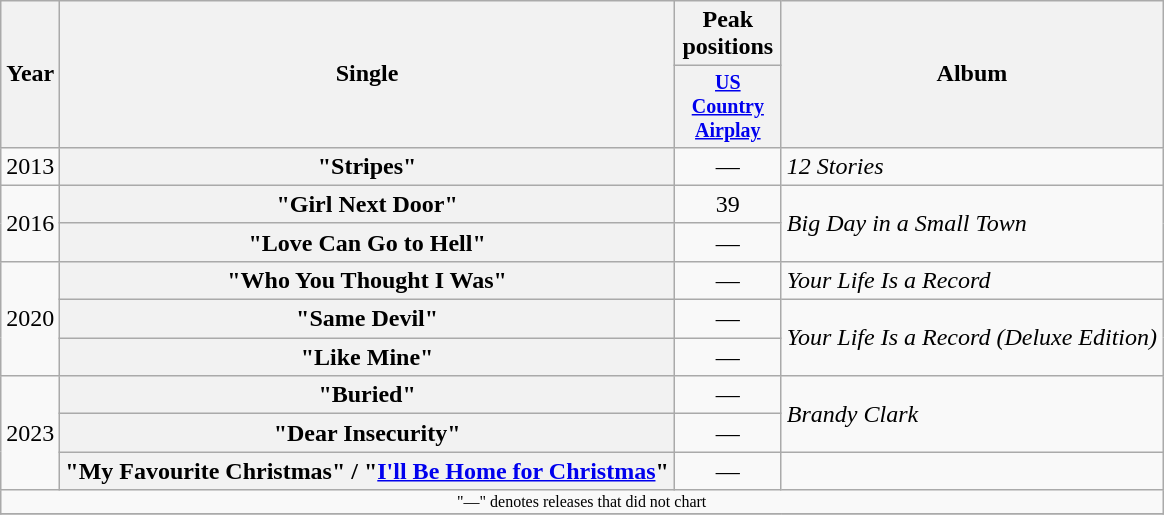<table class="wikitable plainrowheaders" style="text-align:center;">
<tr>
<th rowspan="2">Year</th>
<th rowspan="2">Single</th>
<th>Peak positions</th>
<th rowspan="2">Album</th>
</tr>
<tr style="font-size:smaller;">
<th width="65"><a href='#'>US Country Airplay</a><br></th>
</tr>
<tr>
<td rowspan="1">2013</td>
<th scope="row">"Stripes"</th>
<td>—</td>
<td style="text-align:left;" rowspan="1"><em>12 Stories</em></td>
</tr>
<tr>
<td rowspan="2">2016</td>
<th scope="row">"Girl Next Door"</th>
<td>39</td>
<td rowspan="2" style="text-align:left;"><em>Big Day in a Small Town</em></td>
</tr>
<tr>
<th scope="row">"Love Can Go to Hell"</th>
<td>—</td>
</tr>
<tr>
<td rowspan="3">2020</td>
<th scope="row">"Who You Thought I Was"</th>
<td>—</td>
<td style="text-align:left;"><em>Your Life Is a Record</em></td>
</tr>
<tr>
<th scope="row">"Same Devil"<br> </th>
<td>—</td>
<td rowspan="2" style="text-align:left;"><em>Your Life Is a Record (Deluxe Edition)</em></td>
</tr>
<tr>
<th scope="row">"Like Mine"</th>
<td>—</td>
</tr>
<tr>
<td rowspan="3">2023</td>
<th scope="row">"Buried"</th>
<td>—</td>
<td rowspan="2" style="text-align:left;"><em>Brandy Clark</em></td>
</tr>
<tr>
<th scope="row">"Dear Insecurity"<br> </th>
<td>—</td>
</tr>
<tr>
<th scope="row">"My Favourite Christmas" / "<a href='#'>I'll Be Home for Christmas</a>"</th>
<td>—</td>
<td></td>
</tr>
<tr>
<td colspan="4" style="font-size:8pt">"—" denotes releases that did not chart</td>
</tr>
<tr>
</tr>
</table>
